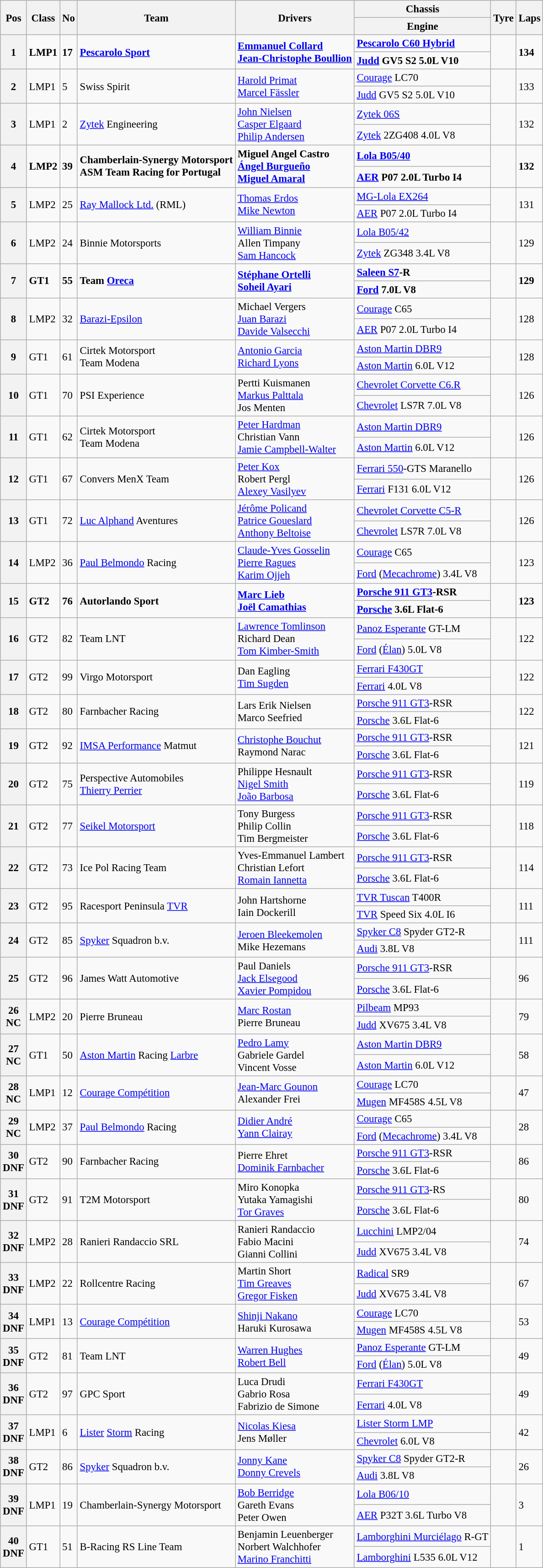<table class="wikitable" style="font-size: 95%;">
<tr>
<th rowspan=2>Pos</th>
<th rowspan=2>Class</th>
<th rowspan=2>No</th>
<th rowspan=2>Team</th>
<th rowspan=2>Drivers</th>
<th>Chassis</th>
<th rowspan=2>Tyre</th>
<th rowspan=2>Laps</th>
</tr>
<tr>
<th>Engine</th>
</tr>
<tr style="font-weight:bold">
<th rowspan=2>1</th>
<td rowspan=2>LMP1</td>
<td rowspan=2>17</td>
<td rowspan=2> <a href='#'>Pescarolo Sport</a></td>
<td rowspan=2> <a href='#'>Emmanuel Collard</a><br> <a href='#'>Jean-Christophe Boullion</a></td>
<td><a href='#'>Pescarolo C60 Hybrid</a></td>
<td rowspan=2></td>
<td rowspan=2>134</td>
</tr>
<tr style="font-weight:bold">
<td><a href='#'>Judd</a> GV5 S2 5.0L V10</td>
</tr>
<tr>
<th rowspan=2>2</th>
<td rowspan=2>LMP1</td>
<td rowspan=2>5</td>
<td rowspan=2> Swiss Spirit</td>
<td rowspan=2> <a href='#'>Harold Primat</a><br> <a href='#'>Marcel Fässler</a></td>
<td><a href='#'>Courage</a> LC70</td>
<td rowspan=2></td>
<td rowspan=2>133</td>
</tr>
<tr>
<td><a href='#'>Judd</a> GV5 S2 5.0L V10</td>
</tr>
<tr>
<th rowspan=2>3</th>
<td rowspan=2>LMP1</td>
<td rowspan=2>2</td>
<td rowspan=2> <a href='#'>Zytek</a> Engineering</td>
<td rowspan=2> <a href='#'>John Nielsen</a><br> <a href='#'>Casper Elgaard</a><br> <a href='#'>Philip Andersen</a></td>
<td><a href='#'>Zytek 06S</a></td>
<td rowspan=2></td>
<td rowspan=2>132</td>
</tr>
<tr>
<td><a href='#'>Zytek</a> 2ZG408 4.0L V8</td>
</tr>
<tr style="font-weight:bold">
<th rowspan=2>4</th>
<td rowspan=2>LMP2</td>
<td rowspan=2>39</td>
<td rowspan=2> Chamberlain-Synergy Motorsport<br> ASM Team Racing for Portugal</td>
<td rowspan=2> Miguel Angel Castro<br> <a href='#'>Ángel Burgueño</a><br> <a href='#'>Miguel Amaral</a></td>
<td><a href='#'>Lola B05/40</a></td>
<td rowspan=2></td>
<td rowspan=2>132</td>
</tr>
<tr style="font-weight:bold">
<td><a href='#'>AER</a> P07 2.0L Turbo I4</td>
</tr>
<tr>
<th rowspan=2>5</th>
<td rowspan=2>LMP2</td>
<td rowspan=2>25</td>
<td rowspan=2> <a href='#'>Ray Mallock Ltd.</a> (RML)</td>
<td rowspan=2> <a href='#'>Thomas Erdos</a><br> <a href='#'>Mike Newton</a></td>
<td><a href='#'>MG-Lola EX264</a></td>
<td rowspan=2></td>
<td rowspan=2>131</td>
</tr>
<tr>
<td><a href='#'>AER</a> P07 2.0L Turbo I4</td>
</tr>
<tr>
<th rowspan=2>6</th>
<td rowspan=2>LMP2</td>
<td rowspan=2>24</td>
<td rowspan=2> Binnie Motorsports</td>
<td rowspan=2> <a href='#'>William Binnie</a><br> Allen Timpany<br> <a href='#'>Sam Hancock</a></td>
<td><a href='#'>Lola B05/42</a></td>
<td rowspan=2></td>
<td rowspan=2>129</td>
</tr>
<tr>
<td><a href='#'>Zytek</a> ZG348 3.4L V8</td>
</tr>
<tr style="font-weight:bold">
<th rowspan=2>7</th>
<td rowspan=2>GT1</td>
<td rowspan=2>55</td>
<td rowspan=2> Team <a href='#'>Oreca</a></td>
<td rowspan=2> <a href='#'>Stéphane Ortelli</a><br> <a href='#'>Soheil Ayari</a></td>
<td><a href='#'>Saleen S7</a>-R</td>
<td rowspan=2></td>
<td rowspan=2>129</td>
</tr>
<tr style="font-weight:bold">
<td><a href='#'>Ford</a> 7.0L V8</td>
</tr>
<tr>
<th rowspan=2>8</th>
<td rowspan=2>LMP2</td>
<td rowspan=2>32</td>
<td rowspan=2> <a href='#'>Barazi-Epsilon</a></td>
<td rowspan=2> Michael Vergers<br> <a href='#'>Juan Barazi</a><br> <a href='#'>Davide Valsecchi</a></td>
<td><a href='#'>Courage</a> C65</td>
<td rowspan=2></td>
<td rowspan=2>128</td>
</tr>
<tr>
<td><a href='#'>AER</a> P07 2.0L Turbo I4</td>
</tr>
<tr>
<th rowspan=2>9</th>
<td rowspan=2>GT1</td>
<td rowspan=2>61</td>
<td rowspan=2> Cirtek Motorsport<br> Team Modena</td>
<td rowspan=2> <a href='#'>Antonio Garcia</a><br> <a href='#'>Richard Lyons</a></td>
<td><a href='#'>Aston Martin DBR9</a></td>
<td rowspan=2></td>
<td rowspan=2>128</td>
</tr>
<tr>
<td><a href='#'>Aston Martin</a> 6.0L V12</td>
</tr>
<tr>
<th rowspan=2>10</th>
<td rowspan=2>GT1</td>
<td rowspan=2>70</td>
<td rowspan=2> PSI Experience</td>
<td rowspan=2> Pertti Kuismanen<br> <a href='#'>Markus Palttala</a><br> Jos Menten</td>
<td><a href='#'>Chevrolet Corvette C6.R</a></td>
<td rowspan=2></td>
<td rowspan=2>126</td>
</tr>
<tr>
<td><a href='#'>Chevrolet</a> LS7R 7.0L V8</td>
</tr>
<tr>
<th rowspan=2>11</th>
<td rowspan=2>GT1</td>
<td rowspan=2>62</td>
<td rowspan=2> Cirtek Motorsport<br> Team Modena</td>
<td rowspan=2> <a href='#'>Peter Hardman</a><br> Christian Vann<br> <a href='#'>Jamie Campbell-Walter</a></td>
<td><a href='#'>Aston Martin DBR9</a></td>
<td rowspan=2></td>
<td rowspan=2>126</td>
</tr>
<tr>
<td><a href='#'>Aston Martin</a> 6.0L V12</td>
</tr>
<tr>
<th rowspan=2>12</th>
<td rowspan=2>GT1</td>
<td rowspan=2>67</td>
<td rowspan=2> Convers MenX Team</td>
<td rowspan=2> <a href='#'>Peter Kox</a><br> Robert Pergl<br> <a href='#'>Alexey Vasilyev</a></td>
<td><a href='#'>Ferrari 550</a>-GTS Maranello</td>
<td rowspan=2></td>
<td rowspan=2>126</td>
</tr>
<tr>
<td><a href='#'>Ferrari</a> F131 6.0L V12</td>
</tr>
<tr>
<th rowspan=2>13</th>
<td rowspan=2>GT1</td>
<td rowspan=2>72</td>
<td rowspan=2> <a href='#'>Luc Alphand</a> Aventures</td>
<td rowspan=2> <a href='#'>Jérôme Policand</a><br> <a href='#'>Patrice Goueslard</a><br> <a href='#'>Anthony Beltoise</a></td>
<td><a href='#'>Chevrolet Corvette C5-R</a></td>
<td rowspan=2></td>
<td rowspan=2>126</td>
</tr>
<tr>
<td><a href='#'>Chevrolet</a> LS7R 7.0L V8</td>
</tr>
<tr>
<th rowspan=2>14</th>
<td rowspan=2>LMP2</td>
<td rowspan=2>36</td>
<td rowspan=2> <a href='#'>Paul Belmondo</a> Racing</td>
<td rowspan=2> <a href='#'>Claude-Yves Gosselin</a><br> <a href='#'>Pierre Ragues</a><br> <a href='#'>Karim Ojjeh</a></td>
<td><a href='#'>Courage</a> C65</td>
<td rowspan=2></td>
<td rowspan=2>123</td>
</tr>
<tr>
<td><a href='#'>Ford</a> (<a href='#'>Mecachrome</a>) 3.4L V8</td>
</tr>
<tr style="font-weight:bold">
<th rowspan=2>15</th>
<td rowspan=2>GT2</td>
<td rowspan=2>76</td>
<td rowspan=2> Autorlando Sport</td>
<td rowspan=2> <a href='#'>Marc Lieb</a><br> <a href='#'>Joël Camathias</a></td>
<td><a href='#'>Porsche 911 GT3</a>-RSR</td>
<td rowspan=2></td>
<td rowspan=2>123</td>
</tr>
<tr style="font-weight:bold">
<td><a href='#'>Porsche</a> 3.6L Flat-6</td>
</tr>
<tr>
<th rowspan=2>16</th>
<td rowspan=2>GT2</td>
<td rowspan=2>82</td>
<td rowspan=2> Team LNT</td>
<td rowspan=2> <a href='#'>Lawrence Tomlinson</a><br> Richard Dean<br> <a href='#'>Tom Kimber-Smith</a></td>
<td><a href='#'>Panoz Esperante</a> GT-LM</td>
<td rowspan=2></td>
<td rowspan=2>122</td>
</tr>
<tr>
<td><a href='#'>Ford</a> (<a href='#'>Élan</a>) 5.0L V8</td>
</tr>
<tr>
<th rowspan=2>17</th>
<td rowspan=2>GT2</td>
<td rowspan=2>99</td>
<td rowspan=2> Virgo Motorsport</td>
<td rowspan=2> Dan Eagling<br> <a href='#'>Tim Sugden</a></td>
<td><a href='#'>Ferrari F430GT</a></td>
<td rowspan=2></td>
<td rowspan=2>122</td>
</tr>
<tr>
<td><a href='#'>Ferrari</a> 4.0L V8</td>
</tr>
<tr>
<th rowspan=2>18</th>
<td rowspan=2>GT2</td>
<td rowspan=2>80</td>
<td rowspan=2> Farnbacher Racing</td>
<td rowspan=2> Lars Erik Nielsen<br> Marco Seefried</td>
<td><a href='#'>Porsche 911 GT3</a>-RSR</td>
<td rowspan=2></td>
<td rowspan=2>122</td>
</tr>
<tr>
<td><a href='#'>Porsche</a> 3.6L Flat-6</td>
</tr>
<tr>
<th rowspan=2>19</th>
<td rowspan=2>GT2</td>
<td rowspan=2>92</td>
<td rowspan=2> <a href='#'>IMSA Performance</a> Matmut</td>
<td rowspan=2> <a href='#'>Christophe Bouchut</a><br> Raymond Narac</td>
<td><a href='#'>Porsche 911 GT3</a>-RSR</td>
<td rowspan=2></td>
<td rowspan=2>121</td>
</tr>
<tr>
<td><a href='#'>Porsche</a> 3.6L Flat-6</td>
</tr>
<tr>
<th rowspan=2>20</th>
<td rowspan=2>GT2</td>
<td rowspan=2>75</td>
<td rowspan=2> Perspective Automobiles<br> <a href='#'>Thierry Perrier</a></td>
<td rowspan=2> Philippe Hesnault<br> <a href='#'>Nigel Smith</a><br> <a href='#'>João Barbosa</a></td>
<td><a href='#'>Porsche 911 GT3</a>-RSR</td>
<td rowspan=2></td>
<td rowspan=2>119</td>
</tr>
<tr>
<td><a href='#'>Porsche</a> 3.6L Flat-6</td>
</tr>
<tr>
<th rowspan=2>21</th>
<td rowspan=2>GT2</td>
<td rowspan=2>77</td>
<td rowspan=2> <a href='#'>Seikel Motorsport</a></td>
<td rowspan=2> Tony Burgess<br> Philip Collin<br> Tim Bergmeister</td>
<td><a href='#'>Porsche 911 GT3</a>-RSR</td>
<td rowspan=2></td>
<td rowspan=2>118</td>
</tr>
<tr>
<td><a href='#'>Porsche</a> 3.6L Flat-6</td>
</tr>
<tr>
<th rowspan=2>22</th>
<td rowspan=2>GT2</td>
<td rowspan=2>73</td>
<td rowspan=2> Ice Pol Racing Team</td>
<td rowspan=2> Yves-Emmanuel Lambert<br> Christian Lefort<br> <a href='#'>Romain Iannetta</a></td>
<td><a href='#'>Porsche 911 GT3</a>-RSR</td>
<td rowspan=2></td>
<td rowspan=2>114</td>
</tr>
<tr>
<td><a href='#'>Porsche</a> 3.6L Flat-6</td>
</tr>
<tr>
<th rowspan=2>23</th>
<td rowspan=2>GT2</td>
<td rowspan=2>95</td>
<td rowspan=2> Racesport Peninsula <a href='#'>TVR</a></td>
<td rowspan=2> John Hartshorne<br> Iain Dockerill</td>
<td><a href='#'>TVR Tuscan</a> T400R</td>
<td rowspan=2></td>
<td rowspan=2>111</td>
</tr>
<tr>
<td><a href='#'>TVR</a> Speed Six 4.0L I6</td>
</tr>
<tr>
<th rowspan=2>24</th>
<td rowspan=2>GT2</td>
<td rowspan=2>85</td>
<td rowspan=2> <a href='#'>Spyker</a> Squadron b.v.</td>
<td rowspan=2> <a href='#'>Jeroen Bleekemolen</a><br> Mike Hezemans</td>
<td><a href='#'>Spyker C8</a> Spyder GT2-R</td>
<td rowspan=2></td>
<td rowspan=2>111</td>
</tr>
<tr>
<td><a href='#'>Audi</a> 3.8L V8</td>
</tr>
<tr>
<th rowspan=2>25</th>
<td rowspan=2>GT2</td>
<td rowspan=2>96</td>
<td rowspan=2> James Watt Automotive</td>
<td rowspan=2> Paul Daniels<br> <a href='#'>Jack Elsegood</a><br> <a href='#'>Xavier Pompidou</a></td>
<td><a href='#'>Porsche 911 GT3</a>-RSR</td>
<td rowspan=2></td>
<td rowspan=2>96</td>
</tr>
<tr>
<td><a href='#'>Porsche</a> 3.6L Flat-6</td>
</tr>
<tr>
<th rowspan=2>26<br>NC</th>
<td rowspan=2>LMP2</td>
<td rowspan=2>20</td>
<td rowspan=2> Pierre Bruneau</td>
<td rowspan=2> <a href='#'>Marc Rostan</a><br> Pierre Bruneau</td>
<td><a href='#'>Pilbeam</a> MP93</td>
<td rowspan=2></td>
<td rowspan=2>79</td>
</tr>
<tr>
<td><a href='#'>Judd</a> XV675 3.4L V8</td>
</tr>
<tr>
<th rowspan=2>27<br>NC</th>
<td rowspan=2>GT1</td>
<td rowspan=2>50</td>
<td rowspan=2> <a href='#'>Aston Martin</a> Racing <a href='#'>Larbre</a></td>
<td rowspan=2> <a href='#'>Pedro Lamy</a><br> Gabriele Gardel<br> Vincent Vosse</td>
<td><a href='#'>Aston Martin DBR9</a></td>
<td rowspan=2></td>
<td rowspan=2>58</td>
</tr>
<tr>
<td><a href='#'>Aston Martin</a> 6.0L V12</td>
</tr>
<tr>
<th rowspan=2>28<br>NC</th>
<td rowspan=2>LMP1</td>
<td rowspan=2>12</td>
<td rowspan=2> <a href='#'>Courage Compétition</a></td>
<td rowspan=2> <a href='#'>Jean-Marc Gounon</a><br> Alexander Frei</td>
<td><a href='#'>Courage</a> LC70</td>
<td rowspan=2></td>
<td rowspan=2>47</td>
</tr>
<tr>
<td><a href='#'>Mugen</a> MF458S 4.5L V8</td>
</tr>
<tr>
<th rowspan=2>29<br>NC</th>
<td rowspan=2>LMP2</td>
<td rowspan=2>37</td>
<td rowspan=2> <a href='#'>Paul Belmondo</a> Racing</td>
<td rowspan=2> <a href='#'>Didier André</a><br> <a href='#'>Yann Clairay</a></td>
<td><a href='#'>Courage</a> C65</td>
<td rowspan=2></td>
<td rowspan=2>28</td>
</tr>
<tr>
<td><a href='#'>Ford</a> (<a href='#'>Mecachrome</a>) 3.4L V8</td>
</tr>
<tr>
<th rowspan=2>30<br>DNF</th>
<td rowspan=2>GT2</td>
<td rowspan=2>90</td>
<td rowspan=2> Farnbacher Racing</td>
<td rowspan=2> Pierre Ehret<br> <a href='#'>Dominik Farnbacher</a></td>
<td><a href='#'>Porsche 911 GT3</a>-RSR</td>
<td rowspan=2></td>
<td rowspan=2>86</td>
</tr>
<tr>
<td><a href='#'>Porsche</a> 3.6L Flat-6</td>
</tr>
<tr>
<th rowspan=2>31<br>DNF</th>
<td rowspan=2>GT2</td>
<td rowspan=2>91</td>
<td rowspan=2> T2M Motorsport</td>
<td rowspan=2> Miro Konopka<br> Yutaka Yamagishi<br> <a href='#'>Tor Graves</a></td>
<td><a href='#'>Porsche 911 GT3</a>-RS</td>
<td rowspan=2></td>
<td rowspan=2>80</td>
</tr>
<tr>
<td><a href='#'>Porsche</a> 3.6L Flat-6</td>
</tr>
<tr>
<th rowspan=2>32<br>DNF</th>
<td rowspan=2>LMP2</td>
<td rowspan=2>28</td>
<td rowspan=2> Ranieri Randaccio SRL</td>
<td rowspan=2> Ranieri Randaccio<br> Fabio Macini<br> Gianni Collini</td>
<td><a href='#'>Lucchini</a> LMP2/04</td>
<td rowspan=2></td>
<td rowspan=2>74</td>
</tr>
<tr>
<td><a href='#'>Judd</a> XV675 3.4L V8</td>
</tr>
<tr>
<th rowspan=2>33<br>DNF</th>
<td rowspan=2>LMP2</td>
<td rowspan=2>22</td>
<td rowspan=2> Rollcentre Racing</td>
<td rowspan=2> Martin Short<br> <a href='#'>Tim Greaves</a><br> <a href='#'>Gregor Fisken</a></td>
<td><a href='#'>Radical</a> SR9</td>
<td rowspan=2></td>
<td rowspan=2>67</td>
</tr>
<tr>
<td><a href='#'>Judd</a> XV675 3.4L V8</td>
</tr>
<tr>
<th rowspan=2>34<br>DNF</th>
<td rowspan=2>LMP1</td>
<td rowspan=2>13</td>
<td rowspan=2> <a href='#'>Courage Compétition</a></td>
<td rowspan=2> <a href='#'>Shinji Nakano</a><br> Haruki Kurosawa</td>
<td><a href='#'>Courage</a> LC70</td>
<td rowspan=2></td>
<td rowspan=2>53</td>
</tr>
<tr>
<td><a href='#'>Mugen</a> MF458S 4.5L V8</td>
</tr>
<tr>
<th rowspan=2>35<br>DNF</th>
<td rowspan=2>GT2</td>
<td rowspan=2>81</td>
<td rowspan=2> Team LNT</td>
<td rowspan=2> <a href='#'>Warren Hughes</a><br> <a href='#'>Robert Bell</a></td>
<td><a href='#'>Panoz Esperante</a> GT-LM</td>
<td rowspan=2></td>
<td rowspan=2>49</td>
</tr>
<tr>
<td><a href='#'>Ford</a> (<a href='#'>Élan</a>) 5.0L V8</td>
</tr>
<tr>
<th rowspan=2>36<br>DNF</th>
<td rowspan=2>GT2</td>
<td rowspan=2>97</td>
<td rowspan=2> GPC Sport</td>
<td rowspan=2> Luca Drudi<br> Gabrio Rosa<br> Fabrizio de Simone</td>
<td><a href='#'>Ferrari F430GT</a></td>
<td rowspan=2></td>
<td rowspan=2>49</td>
</tr>
<tr>
<td><a href='#'>Ferrari</a> 4.0L V8</td>
</tr>
<tr>
<th rowspan=2>37<br>DNF</th>
<td rowspan=2>LMP1</td>
<td rowspan=2>6</td>
<td rowspan=2> <a href='#'>Lister</a> <a href='#'>Storm</a> Racing</td>
<td rowspan=2> <a href='#'>Nicolas Kiesa</a><br> Jens Møller</td>
<td><a href='#'>Lister Storm LMP</a></td>
<td rowspan=2></td>
<td rowspan=2>42</td>
</tr>
<tr>
<td><a href='#'>Chevrolet</a> 6.0L V8</td>
</tr>
<tr>
<th rowspan=2>38<br>DNF</th>
<td rowspan=2>GT2</td>
<td rowspan=2>86</td>
<td rowspan=2> <a href='#'>Spyker</a> Squadron b.v.</td>
<td rowspan=2> <a href='#'>Jonny Kane</a><br> <a href='#'>Donny Crevels</a></td>
<td><a href='#'>Spyker C8</a> Spyder GT2-R</td>
<td rowspan=2></td>
<td rowspan=2>26</td>
</tr>
<tr>
<td><a href='#'>Audi</a> 3.8L V8</td>
</tr>
<tr>
<th rowspan=2>39<br>DNF</th>
<td rowspan=2>LMP1</td>
<td rowspan=2>19</td>
<td rowspan=2> Chamberlain-Synergy Motorsport</td>
<td rowspan=2> <a href='#'>Bob Berridge</a><br> Gareth Evans<br> Peter Owen</td>
<td><a href='#'>Lola B06/10</a></td>
<td rowspan=2></td>
<td rowspan=2>3</td>
</tr>
<tr>
<td><a href='#'>AER</a> P32T 3.6L Turbo V8</td>
</tr>
<tr>
<th rowspan=2>40<br>DNF</th>
<td rowspan=2>GT1</td>
<td rowspan=2>51</td>
<td rowspan=2> B-Racing RS Line Team</td>
<td rowspan=2> Benjamin Leuenberger<br> Norbert Walchhofer<br> <a href='#'>Marino Franchitti</a></td>
<td><a href='#'>Lamborghini Murciélago</a> R-GT</td>
<td rowspan=2></td>
<td rowspan=2>1</td>
</tr>
<tr>
<td><a href='#'>Lamborghini</a> L535 6.0L V12</td>
</tr>
</table>
